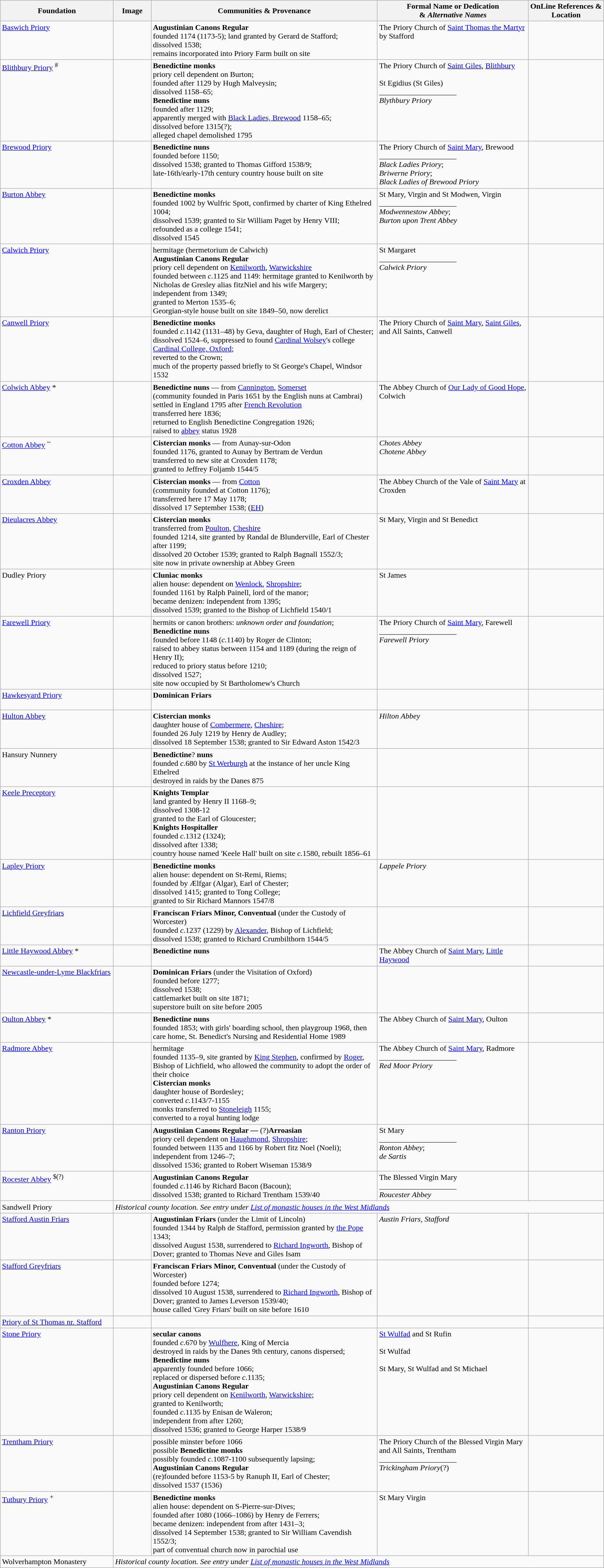<table width=99% class="wikitable">
<tr>
<th width = 15%>Foundation</th>
<th width = 5%>Image</th>
<th width = 30%>Communities & Provenance</th>
<th width = 20%>Formal Name or Dedication <br>& <em>Alternative Names</em><br><noinclude></th>
<th width = 10%>OnLine References & Location</noinclude></th>
</tr>
<tr valign=top>
<td><a href='#'>Baswich Priory</a></td>
<td></td>
<td><strong>Augustinian Canons Regular</strong><br>founded 1174 (1173-5); land granted by Gerard de Stafford;<br>dissolved 1538;<br>remains incorporated into Priory Farm built on site</td>
<td>The Priory Church of <a href='#'>Saint Thomas the Martyr</a> by Stafford<br><noinclude></td>
<td><br><br></noinclude></td>
</tr>
<tr valign=top>
<td><a href='#'>Blithbury Priory</a> <sup>#</sup></td>
<td></td>
<td><strong>Benedictine monks</strong><br>priory cell dependent on Burton;<br>founded after 1129 by Hugh Malveysin;<br>dissolved 1158–65;<br><strong>Benedictine nuns</strong><br>founded after 1129;<br>apparently merged with <a href='#'>Black Ladies, Brewood</a> 1158–65;<br>dissolved before 1315(?);<br>alleged chapel demolished 1795</td>
<td>The Priory Church of <a href='#'>Saint Giles</a>, <a href='#'>Blithbury</a><br><br>St Egidius (St Giles)<br>____________________<br><em>Blythbury Priory</em><br><noinclude></td>
<td><br><br></noinclude></td>
</tr>
<tr valign=top>
<td><a href='#'>Brewood Priory</a></td>
<td></td>
<td><strong>Benedictine nuns</strong><br>founded before 1150;<br>dissolved 1538; granted to Thomas Gifford 1538/9;<br>late-16th/early-17th century country house built on site</td>
<td>The Priory Church of <a href='#'>Saint Mary</a>, Brewood<br>____________________<br><em>Black Ladies Priory</em>;<br><em>Briwerne Priory</em>;<br><em>Black Ladies of Brewood Priory</em><br><noinclude></td>
<td><br><br></noinclude></td>
</tr>
<tr valign=top>
<td><a href='#'>Burton Abbey</a></td>
<td></td>
<td><strong>Benedictine monks</strong><br>founded 1002 by Wulfric Spott, confirmed by charter of King Ethelred 1004;<br>dissolved 1539; granted to Sir William Paget by Henry VIII;<br>refounded as a college 1541;<br>dissolved 1545</td>
<td>St Mary, Virgin and St Modwen, Virgin<br>____________________<br><em>Modwennestow Abbey</em>;<br><em>Burton upon Trent Abbey</em><br><noinclude></td>
<td><br><br></noinclude></td>
</tr>
<tr valign=top>
<td><a href='#'>Calwich Priory</a></td>
<td></td>
<td>hermitage (hermetorium de Calwich)<br><strong>Augustinian Canons Regular</strong><br>priory cell dependent on <a href='#'>Kenilworth</a>, <a href='#'>Warwickshire</a><br>founded between <em>c.</em>1125 and 1149: hermitage granted to Kenilworth by Nicholas de Gresley alias fitzNiel and his wife Margery;<br>independent from 1349;<br>granted to Merton 1535–6;<br>Georgian-style house built on site 1849–50, now derelict</td>
<td>St Margaret<br>____________________<br><em>Calwick Priory</em><br><noinclude></td>
<td><br><br></noinclude></td>
</tr>
<tr valign=top>
<td><a href='#'>Canwell Priory</a></td>
<td></td>
<td><strong>Benedictine monks</strong><br>founded <em>c.</em>1142 (1131–48) by Geva, daughter of Hugh, Earl of Chester;<br>dissolved 1524–6, suppressed to found <a href='#'>Cardinal Wolsey</a>'s college <a href='#'>Cardinal College, Oxford</a>;<br>reverted to the Crown;<br>much of the property passed briefly to St George's Chapel, Windsor 1532</td>
<td>The Priory Church of <a href='#'>Saint Mary</a>, <a href='#'>Saint Giles</a>, and All Saints, Canwell<br><noinclude></td>
<td><br><br></noinclude></td>
</tr>
<tr valign=top>
<td><a href='#'>Colwich Abbey</a> *</td>
<td></td>
<td><strong>Benedictine nuns</strong> — from <a href='#'>Cannington</a>, <a href='#'>Somerset</a><br>(community founded in Paris 1651 by the English nuns at Cambrai)<br>settled in England 1795 after <a href='#'>French Revolution</a><br>transferred here 1836;<br>returned to English Benedictine Congregation 1926;<br>raised to <a href='#'>abbey</a> status 1928</td>
<td>The Abbey Church of <a href='#'>Our Lady of Good Hope</a>, Colwich<br><noinclude></td>
<td><br><br></noinclude></td>
</tr>
<tr valign=top>
<td><a href='#'>Cotton Abbey</a> <sup>~</sup></td>
<td></td>
<td><strong>Cistercian monks</strong> — from Aunay-sur-Odon<br>founded 1176, granted to Aunay by Bertram de Verdun<br>transferred to new site at Croxden 1178;<br>granted to Jeffrey Foljamb 1544/5</td>
<td><em>Chotes Abbey</em><br><em>Chotene Abbey</em><br><noinclude></td>
<td><br><br><br></noinclude></td>
</tr>
<tr valign=top>
<td><a href='#'>Croxden Abbey</a></td>
<td></td>
<td><strong>Cistercian monks</strong> — from <a href='#'>Cotton</a><br>(community founded at Cotton 1176);<br>transferred here 17 May 1178;<br>dissolved 17 September 1538; (<a href='#'>EH</a>)</td>
<td>The Abbey Church of the Vale of <a href='#'>Saint Mary</a> at Croxden<br><noinclude></td>
<td><br><br></noinclude></td>
</tr>
<tr valign=top>
<td><a href='#'>Dieulacres Abbey</a></td>
<td></td>
<td><strong>Cistercian monks</strong><br>transferred from <a href='#'>Poulton</a>, <a href='#'>Cheshire</a><br>founded 1214, site granted by Randal de Blunderville, Earl of Chester after 1199;<br>dissolved 20 October 1539; granted to Ralph Bagnall 1552/3;<br>site now in private ownership at Abbey Green</td>
<td>St Mary, Virgin and St Benedict<br><noinclude></td>
<td><br><br></noinclude></td>
</tr>
<tr valign=top>
<td>Dudley Priory</td>
<td></td>
<td><strong>Cluniac monks</strong><br><span>alien house</span>: dependent on <a href='#'>Wenlock</a>, <a href='#'>Shropshire</a>;<br>founded 1161 by Ralph Painell, lord of the manor;<br>became <span>denizen</span>: independent from 1395;<br>dissolved 1539; granted to the Bishop of Lichfield 1540/1</td>
<td>St James<br><noinclude></td>
<td></noinclude></td>
</tr>
<tr valign=top>
<td><a href='#'>Farewell Priory</a></td>
<td></td>
<td>hermits or canon brothers: <em>unknown order and foundation</em>;<br><strong>Benedictine nuns</strong><br>founded before 1148 (<em>c.</em>1140) by Roger de Clinton;<br>raised to abbey status between 1154 and 1189 (during the reign of Henry II);<br>reduced to priory status before 1210;<br>dissolved 1527;<br>site now occupied by St Bartholomew's Church</td>
<td>The Priory Church of <a href='#'>Saint Mary</a>, Farewell<br>____________________<br><em>Farewell Priory</em><br><noinclude></td>
<td><br><br></noinclude></td>
</tr>
<tr valign=top>
<td><a href='#'>Hawkesyard Priory</a></td>
<td></td>
<td><strong>Dominican Friars</strong></td>
<td><br><noinclude></td>
<td><br><br></noinclude></td>
</tr>
<tr valign=top>
<td><a href='#'>Hulton Abbey</a></td>
<td></td>
<td><strong>Cistercian monks</strong><br>daughter house of <a href='#'>Combermere</a>, <a href='#'>Cheshire</a>;<br>founded 26 July 1219 by Henry de Audley;<br>dissolved 18 September 1538; granted to Sir Edward Aston 1542/3</td>
<td><em>Hilton Abbey</em><br><noinclude></td>
<td><br><br></noinclude></td>
</tr>
<tr valign=top>
<td>Hansury Nunnery</td>
<td></td>
<td><strong>Benedictine</strong>? <strong>nuns</strong><br>founded <em>c.</em>680 by <a href='#'>St Werburgh</a> at the instance of her uncle King Ethelred<br>destroyed in raids by the Danes 875</td>
<td><br><noinclude></td>
<td></noinclude></td>
</tr>
<tr valign=top>
<td><a href='#'>Keele Preceptory</a></td>
<td></td>
<td><strong>Knights Templar</strong><br>land granted by Henry II 1168–9;<br>dissolved 1308-12<br>granted to the Earl of Gloucester;<br><strong>Knights Hospitaller</strong><br>founded <em>c.</em>1312 (1324);<br>dissolved after 1338;<br>country house named 'Keele Hall' built on site <em>c.</em>1580, rebuilt 1856–61</td>
<td><br><noinclude></td>
<td><br><br></noinclude></td>
</tr>
<tr valign=top>
<td><a href='#'>Lapley Priory</a></td>
<td></td>
<td><strong>Benedictine monks</strong><br><span>alien house</span>: dependent on St-Remi, Riems;<br>founded by Ælfgar (Algar), Earl of Chester;<br>dissolved 1415; granted to Tong College;<br>granted to Sir Richard Mannors 1547/8</td>
<td><em>Lappele Priory</em><br><noinclude></td>
<td><br><br></noinclude></td>
</tr>
<tr valign=top>
<td><a href='#'>Lichfield Greyfriars</a></td>
<td></td>
<td><strong>Franciscan Friars Minor, Conventual</strong> (under the Custody of Worcester)<br>founded <em>c.</em>1237 (1229) by <a href='#'>Alexander</a>, Bishop of Lichfield;<br>dissolved 1538; granted to Richard Crumbilthorn 1544/5</td>
<td><br><noinclude></td>
<td><br><br></noinclude></td>
</tr>
<tr valign=top>
<td><a href='#'>Little Haywood Abbey</a> *</td>
<td></td>
<td><strong>Benedictine nuns</strong></td>
<td>The Abbey Church of <a href='#'>Saint Mary</a>, <a href='#'>Little Haywood</a><br><noinclude></td>
<td><br><br></noinclude></td>
</tr>
<tr valign=top>
<td><a href='#'>Newcastle-under-Lyme Blackfriars</a></td>
<td></td>
<td><strong>Dominican Friars</strong> (under the Visitation of Oxford)<br>founded before 1277;<br>dissolved 1538;<br>cattlemarket built on site 1871;<br>superstore built on site before 2005</td>
<td><br><noinclude></td>
<td><br><br></noinclude></td>
</tr>
<tr valign=top>
<td><a href='#'>Oulton Abbey</a> *</td>
<td></td>
<td><strong>Benedictine nuns</strong><br>founded 1853; with girls' boarding school, then playgroup 1968, then care home, St. Benedict's Nursing and Residential Home 1989</td>
<td>The Abbey Church of <a href='#'>Saint Mary</a>, Oulton<br><noinclude></td>
<td><br><br></noinclude></td>
</tr>
<tr valign=top>
<td><a href='#'>Radmore Abbey</a></td>
<td></td>
<td>hermitage<br>founded 1135–9, site granted by <a href='#'>King Stephen</a>, confirmed by <a href='#'>Roger</a>, Bishop of Lichfield, who allowed the community to adopt the order of their choice<br><strong>Cistercian monks</strong><br>daughter house of Bordesley;<br>converted <em>c.</em>1143/7-1155<br>monks transferred to <a href='#'>Stoneleigh</a> 1155;<br>converted to a royal hunting lodge</td>
<td>The Abbey Church of <a href='#'>Saint Mary</a>, Radmore<br>____________________<br><em>Red Moor Priory</em><br><noinclude></td>
<td><br><br></noinclude></td>
</tr>
<tr valign=top>
<td><a href='#'>Ranton Priory</a></td>
<td></td>
<td><strong>Augustinian Canons Regular — </strong>(?)<strong>Arroasian</strong><br>priory cell dependent on <a href='#'>Haughmond</a>, <a href='#'>Shropshire</a>;<br>founded between 1135 and 1166 by Robert fitz Noel (Noeli);<br>independent from 1246–7;<br>dissolved 1536; granted to Robert Wiseman 1538/9</td>
<td>St Mary<br>____________________<br><em>Ronton Abbey</em>;<br><em>de Sartis</em><br><noinclude></td>
<td><br><br></noinclude></td>
</tr>
<tr valign=top>
<td><a href='#'>Rocester Abbey</a> <sup>$(?)</sup></td>
<td></td>
<td><strong>Augustinian Canons Regular</strong><br>founded <em>c.</em>1146 by Richard Bacon (Bacoun);<br>dissolved 1538; granted to Richard Trentham 1539/40</td>
<td>The Blessed Virgin Mary<br>____________________<br><em>Roucester Abbey</em><br><noinclude></td>
<td><br><br></noinclude></td>
</tr>
<tr valign=top>
<td>Sandwell Priory</td>
<td colspan=4><em>Historical county location. See entry under <a href='#'><noinclude>List of monastic houses in </noinclude>the West Midlands</a></em></td>
</tr>
<tr valign=top>
<td><a href='#'>Stafford Austin Friars</a></td>
<td></td>
<td><strong>Augustinian Friars</strong> (under the Limit of Lincoln)<br>founded 1344 by Ralph de Stafford, permission granted by <a href='#'>the Pope</a> 1343;<br>dissolved August 1538, surrendered to <a href='#'>Richard Ingworth</a>, Bishop of Dover; granted to Thomas Neve and Giles Isam</td>
<td><em>Austin Friars, Stafford</em><br><noinclude></td>
<td><br><br></noinclude></td>
</tr>
<tr valign=top>
<td><a href='#'>Stafford Greyfriars</a></td>
<td></td>
<td><strong>Franciscan Friars Minor, Conventual</strong> (under the Custody of Worcester)<br>founded before 1274;<br>dissolved 10 August 1538, surrendered to <a href='#'>Richard Ingworth</a>, Bishop of Dover; granted to James Leverson 1539/40;<br>house called 'Grey Friars' built on site before 1610</td>
<td><br><noinclude></td>
<td><br><br></noinclude></td>
</tr>
<tr valign=top>
<td><a href='#'>Priory of St Thomas nr. Stafford</a></td>
<td></td>
<td></td>
<td><br><noinclude></td>
<td></noinclude></td>
</tr>
<tr valign=top>
<td><a href='#'>Stone Priory</a></td>
<td></td>
<td><strong>secular canons</strong><br>founded <em>c.</em>670 by <a href='#'>Wulfhere</a>, King of Mercia<br>destroyed in raids by the Danes 9th century, canons dispersed;<br><strong>Benedictine nuns</strong><br>apparently founded before 1066;<br>replaced or dispersed before <em>c.</em>1135;<br><strong>Augustinian Canons Regular</strong><br>priory cell dependent on <a href='#'>Kenilworth</a>, <a href='#'>Warwickshire</a>;<br>granted to Kenilworth;<br>founded <em>c.</em>1135 by Enisan de Waleron;<br>independent from after 1260;<br>dissolved 1536; granted to George Harper 1538/9</td>
<td><a href='#'>St Wulfad</a> and St Rufin<br><br>St Wulfad<br><br>St Mary, St Wulfad and St Michael<br><noinclude></td>
<td><br><br></noinclude></td>
</tr>
<tr valign=top>
<td><a href='#'>Trentham Priory</a></td>
<td></td>
<td>possible minster before 1066<noinclude></noinclude><br>possible <strong>Benedictine monks</strong><br>possibly founded <em>c.</em>1087-1100 subsequently lapsing;<br><strong>Augustinian Canons Regular</strong><br>(re)founded before 1153-5 by Ranuph II, Earl of Chester;<br>dissolved 1537 (1536)</td>
<td>The Priory Church of the Blessed Virgin Mary and All Saints, Trentham<br>____________________<br><em>Trickingham Priory</em>(?)<br><noinclude></td>
<td><br><br></noinclude></td>
</tr>
<tr valign=top>
<td><a href='#'>Tutbury Priory</a> <sup>+</sup></td>
<td></td>
<td><strong>Benedictine monks</strong><br><span>alien house</span>: dependent on S-Pierre-sur-Dives;<br>founded after 1080 (1066–1086) by Henry de Ferrers;<br>became <span>denizen</span>: independent from after 1431–3;<br>dissolved 14 September 1538; granted to Sir William Cavendish 1552/3;<br>part of conventual church now in parochial use</td>
<td>St Mary Virgin<br><noinclude></td>
<td><br><br></noinclude></td>
</tr>
<tr valign=top>
<td>Wolverhampton Monastery</td>
<td colspan=4><em>Historical county location. See entry under <a href='#'><noinclude>List of monastic houses in </noinclude>the West Midlands</a></em></td>
</tr>
</table>
